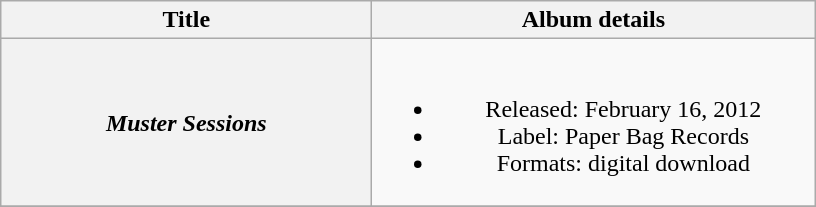<table class="wikitable plainrowheaders" style="text-align:center;">
<tr>
<th scope="col" rowspan="1" style="width:15em;">Title</th>
<th scope="col" rowspan="1" style="width:18em;">Album details</th>
</tr>
<tr>
<th scope="row"><em>Muster Sessions</em></th>
<td><br><ul><li>Released:  February 16, 2012</li><li>Label: Paper Bag Records</li><li>Formats: digital download</li></ul></td>
</tr>
<tr>
</tr>
</table>
